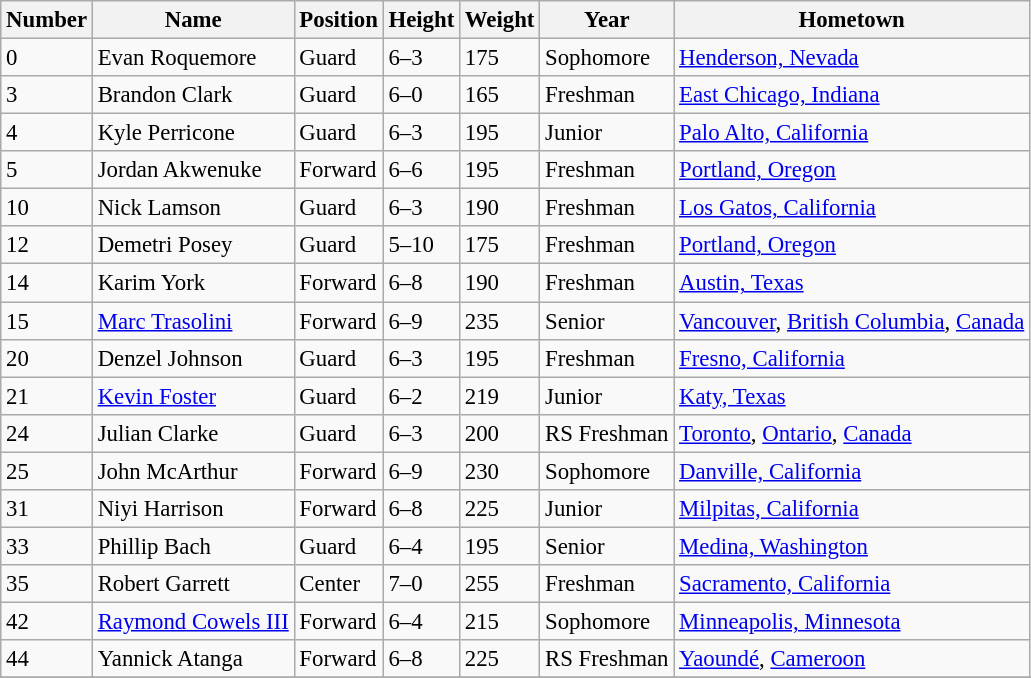<table class="wikitable" style="font-size: 95%;">
<tr>
<th>Number</th>
<th>Name</th>
<th>Position</th>
<th>Height</th>
<th>Weight</th>
<th>Year</th>
<th>Hometown</th>
</tr>
<tr>
<td>0</td>
<td>Evan Roquemore</td>
<td>Guard</td>
<td>6–3</td>
<td>175</td>
<td>Sophomore</td>
<td><a href='#'>Henderson, Nevada</a></td>
</tr>
<tr>
<td>3</td>
<td>Brandon Clark</td>
<td>Guard</td>
<td>6–0</td>
<td>165</td>
<td>Freshman</td>
<td><a href='#'>East Chicago, Indiana</a></td>
</tr>
<tr>
<td>4</td>
<td>Kyle Perricone</td>
<td>Guard</td>
<td>6–3</td>
<td>195</td>
<td>Junior</td>
<td><a href='#'>Palo Alto, California</a></td>
</tr>
<tr>
<td>5</td>
<td>Jordan Akwenuke</td>
<td>Forward</td>
<td>6–6</td>
<td>195</td>
<td>Freshman</td>
<td><a href='#'>Portland, Oregon</a></td>
</tr>
<tr>
<td>10</td>
<td>Nick Lamson</td>
<td>Guard</td>
<td>6–3</td>
<td>190</td>
<td>Freshman</td>
<td><a href='#'>Los Gatos, California</a></td>
</tr>
<tr>
<td>12</td>
<td>Demetri Posey</td>
<td>Guard</td>
<td>5–10</td>
<td>175</td>
<td>Freshman</td>
<td><a href='#'>Portland, Oregon</a></td>
</tr>
<tr>
<td>14</td>
<td>Karim York</td>
<td>Forward</td>
<td>6–8</td>
<td>190</td>
<td>Freshman</td>
<td><a href='#'>Austin, Texas</a></td>
</tr>
<tr>
<td>15</td>
<td><a href='#'>Marc Trasolini</a></td>
<td>Forward</td>
<td>6–9</td>
<td>235</td>
<td>Senior</td>
<td><a href='#'>Vancouver</a>, <a href='#'>British Columbia</a>, <a href='#'>Canada</a></td>
</tr>
<tr>
<td>20</td>
<td>Denzel Johnson</td>
<td>Guard</td>
<td>6–3</td>
<td>195</td>
<td>Freshman</td>
<td><a href='#'>Fresno, California</a></td>
</tr>
<tr>
<td>21</td>
<td><a href='#'>Kevin Foster</a></td>
<td>Guard</td>
<td>6–2</td>
<td>219</td>
<td>Junior</td>
<td><a href='#'>Katy, Texas</a></td>
</tr>
<tr>
<td>24</td>
<td>Julian Clarke</td>
<td>Guard</td>
<td>6–3</td>
<td>200</td>
<td>RS Freshman</td>
<td><a href='#'>Toronto</a>, <a href='#'>Ontario</a>, <a href='#'>Canada</a></td>
</tr>
<tr>
<td>25</td>
<td>John McArthur</td>
<td>Forward</td>
<td>6–9</td>
<td>230</td>
<td>Sophomore</td>
<td><a href='#'>Danville, California</a></td>
</tr>
<tr>
<td>31</td>
<td>Niyi Harrison</td>
<td>Forward</td>
<td>6–8</td>
<td>225</td>
<td>Junior</td>
<td><a href='#'>Milpitas, California</a></td>
</tr>
<tr>
<td>33</td>
<td>Phillip Bach</td>
<td>Guard</td>
<td>6–4</td>
<td>195</td>
<td>Senior</td>
<td><a href='#'>Medina, Washington</a></td>
</tr>
<tr>
<td>35</td>
<td>Robert Garrett</td>
<td>Center</td>
<td>7–0</td>
<td>255</td>
<td>Freshman</td>
<td><a href='#'>Sacramento, California</a></td>
</tr>
<tr>
<td>42</td>
<td><a href='#'>Raymond Cowels III</a></td>
<td>Forward</td>
<td>6–4</td>
<td>215</td>
<td>Sophomore</td>
<td><a href='#'>Minneapolis, Minnesota</a></td>
</tr>
<tr>
<td>44</td>
<td>Yannick Atanga</td>
<td>Forward</td>
<td>6–8</td>
<td>225</td>
<td>RS Freshman</td>
<td><a href='#'>Yaoundé</a>, <a href='#'>Cameroon</a></td>
</tr>
<tr>
</tr>
</table>
